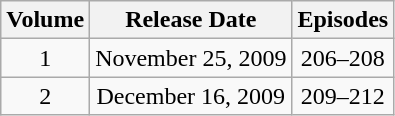<table class="wikitable" style="text-align:center;">
<tr>
<th>Volume</th>
<th>Release Date</th>
<th>Episodes</th>
</tr>
<tr>
<td>1</td>
<td>November 25, 2009</td>
<td>206–208</td>
</tr>
<tr>
<td>2</td>
<td>December 16, 2009</td>
<td>209–212</td>
</tr>
</table>
